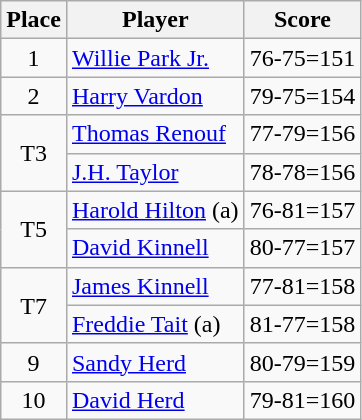<table class="wikitable">
<tr>
<th>Place</th>
<th>Player</th>
<th>Score</th>
</tr>
<tr>
<td align=center>1</td>
<td> <a href='#'>Willie Park Jr.</a></td>
<td>76-75=151</td>
</tr>
<tr>
<td align=center>2</td>
<td> <a href='#'>Harry Vardon</a></td>
<td>79-75=154</td>
</tr>
<tr>
<td rowspan=2 align=center>T3</td>
<td> <a href='#'>Thomas Renouf</a></td>
<td>77-79=156</td>
</tr>
<tr>
<td> <a href='#'>J.H. Taylor</a></td>
<td>78-78=156</td>
</tr>
<tr>
<td rowspan=2 align=center>T5</td>
<td> <a href='#'>Harold Hilton</a> (a)</td>
<td>76-81=157</td>
</tr>
<tr>
<td> <a href='#'>David Kinnell</a></td>
<td>80-77=157</td>
</tr>
<tr>
<td rowspan=2 align=center>T7</td>
<td> <a href='#'>James Kinnell</a></td>
<td>77-81=158</td>
</tr>
<tr>
<td> <a href='#'>Freddie Tait</a> (a)</td>
<td>81-77=158</td>
</tr>
<tr>
<td align=center>9</td>
<td> <a href='#'>Sandy Herd</a></td>
<td>80-79=159</td>
</tr>
<tr>
<td align=center>10</td>
<td> <a href='#'>David Herd</a></td>
<td>79-81=160</td>
</tr>
</table>
